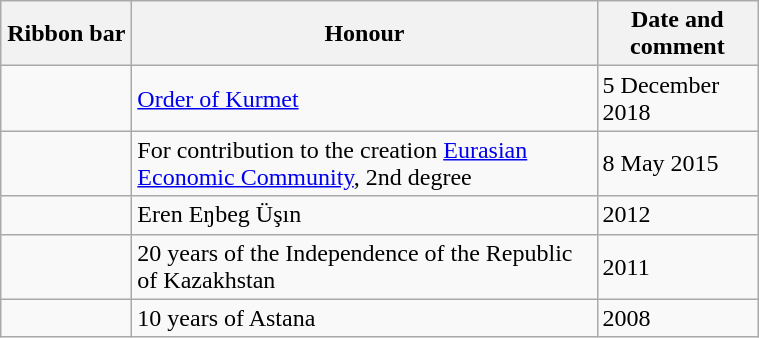<table class="wikitable" style="width:40%;">
<tr>
<th style="width:80px;">Ribbon bar</th>
<th>Honour</th>
<th>Date and comment</th>
</tr>
<tr>
<td></td>
<td><a href='#'>Order of Kurmet</a></td>
<td>5 December 2018</td>
</tr>
<tr>
<td></td>
<td>For contribution to the creation <a href='#'>Eurasian Economic Community</a>, 2nd degree</td>
<td>8 May 2015</td>
</tr>
<tr>
<td></td>
<td>Eren Eŋbeg Üşın</td>
<td>2012</td>
</tr>
<tr>
<td></td>
<td>20 years of the Independence of the Republic of Kazakhstan</td>
<td>2011</td>
</tr>
<tr>
<td></td>
<td>10 years of Astana</td>
<td>2008</td>
</tr>
</table>
